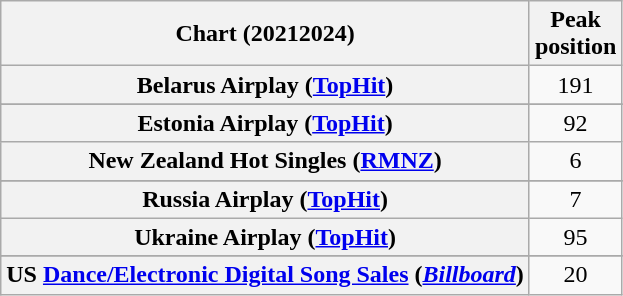<table class="wikitable sortable plainrowheaders" style="text-align:center">
<tr>
<th scope="col">Chart (20212024)</th>
<th scope="col">Peak<br>position</th>
</tr>
<tr>
<th scope="row">Belarus Airplay (<a href='#'>TopHit</a>)</th>
<td>191</td>
</tr>
<tr>
</tr>
<tr>
<th scope="row">Estonia Airplay (<a href='#'>TopHit</a>)</th>
<td>92</td>
</tr>
<tr>
<th scope="row">New Zealand Hot Singles (<a href='#'>RMNZ</a>)</th>
<td>6</td>
</tr>
<tr>
</tr>
<tr>
<th scope="row">Russia Airplay (<a href='#'>TopHit</a>)</th>
<td>7</td>
</tr>
<tr>
<th scope="row">Ukraine Airplay (<a href='#'>TopHit</a>)</th>
<td>95</td>
</tr>
<tr>
</tr>
<tr>
<th scope="row">US <a href='#'>Dance/Electronic Digital Song Sales</a> (<em><a href='#'>Billboard</a></em>)</th>
<td>20</td>
</tr>
</table>
